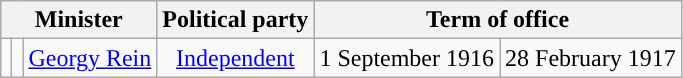<table class="wikitable" style="text-align:center;">
<tr>
<th colspan=3>Minister</th>
<th>Political party</th>
<th colspan=2>Term of office</th>
</tr>
<tr>
<td style="background: "></td>
<td></td>
<td><a href='#'>Georgy Rein</a></td>
<td><a href='#'>Independent</a></td>
<td>1 September 1916</td>
<td>28 February 1917</td>
</tr>
</table>
